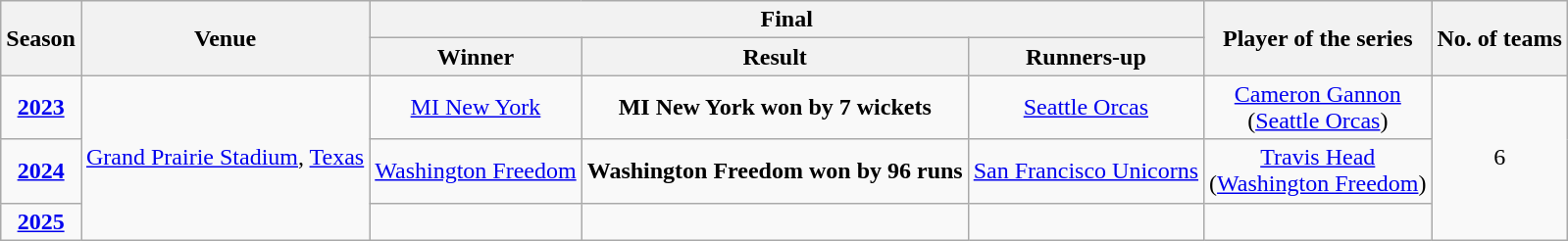<table class="wikitable" style="text-align:center">
<tr>
<th scope="col" rowspan="2">Season</th>
<th rowspan="2" scope="colgroup">Venue</th>
<th colspan="3">Final</th>
<th scope="col" rowspan="2">Player of the series</th>
<th rowspan="2">No. of teams</th>
</tr>
<tr>
<th scope="col">Winner</th>
<th scope="col">Result</th>
<th scope="col">Runners-up</th>
</tr>
<tr>
<td scope="row"><strong><a href='#'>2023</a></strong></td>
<td rowspan="3"><a href='#'>Grand Prairie Stadium</a>, <a href='#'>Texas</a></td>
<td><a href='#'>MI New York</a><br></td>
<td><strong>MI New York won by 7 wickets</strong><br></td>
<td><a href='#'>Seattle Orcas</a><br></td>
<td><a href='#'>Cameron Gannon</a><br>(<a href='#'>Seattle Orcas</a>)</td>
<td rowspan="3">6</td>
</tr>
<tr>
<td scope="row"><strong><a href='#'>2024</a></strong></td>
<td><a href='#'>Washington Freedom</a><br></td>
<td><strong>Washington Freedom won by 96 runs</strong><br></td>
<td><a href='#'>San Francisco Unicorns</a><br></td>
<td><a href='#'>Travis Head</a><br>(<a href='#'>Washington Freedom</a>)</td>
</tr>
<tr>
<td><strong><a href='#'>2025</a></strong></td>
<td></td>
<td></td>
<td></td>
<td></td>
</tr>
</table>
